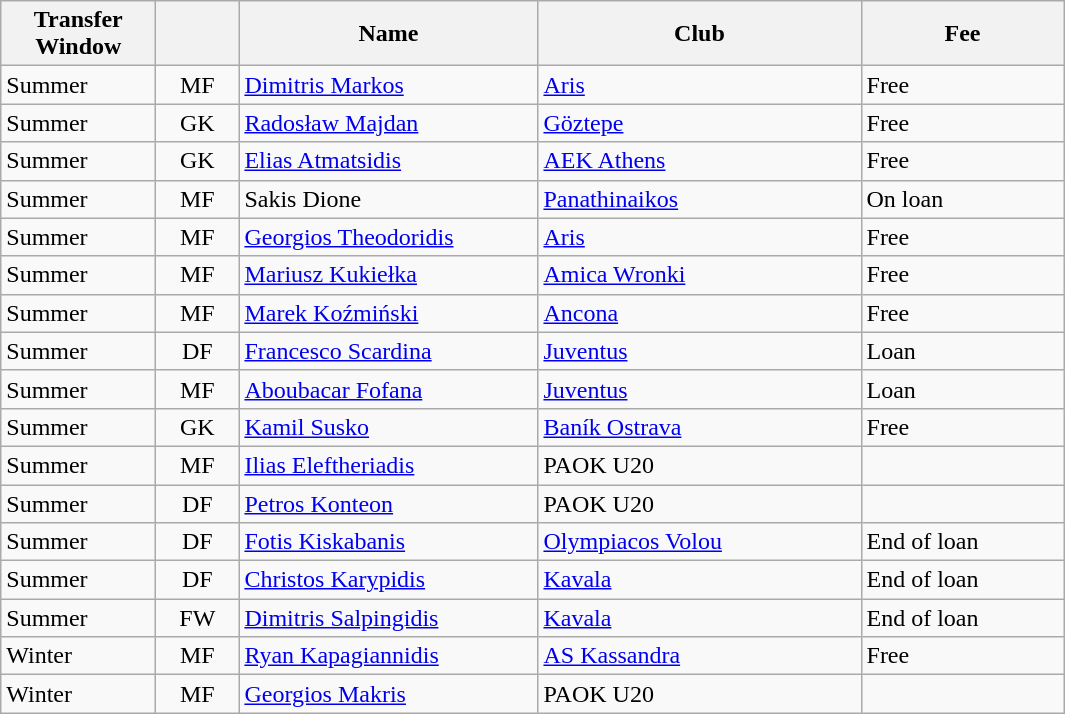<table class="wikitable plainrowheaders">
<tr>
<th scope="col" style="width:6em;">Transfer Window</th>
<th scope="col" style="width:3em;"></th>
<th scope="col" style="width:12em;">Name</th>
<th scope="col" style="width:13em;">Club</th>
<th scope="col" style="width:8em;">Fee</th>
</tr>
<tr>
<td>Summer</td>
<td align="center">MF</td>
<td> <a href='#'>Dimitris Markos</a></td>
<td> <a href='#'>Aris</a></td>
<td>Free</td>
</tr>
<tr>
<td>Summer</td>
<td align="center">GK</td>
<td> <a href='#'>Radosław Majdan</a></td>
<td> <a href='#'>Göztepe</a></td>
<td>Free</td>
</tr>
<tr>
<td>Summer</td>
<td align="center">GK</td>
<td> <a href='#'>Elias Atmatsidis</a></td>
<td> <a href='#'>AEK Athens</a></td>
<td>Free</td>
</tr>
<tr>
<td>Summer</td>
<td align="center">MF</td>
<td> Sakis Dione</td>
<td> <a href='#'>Panathinaikos</a></td>
<td>On loan</td>
</tr>
<tr>
<td>Summer</td>
<td align="center">MF</td>
<td> <a href='#'>Georgios Theodoridis</a></td>
<td> <a href='#'>Aris</a></td>
<td>Free</td>
</tr>
<tr>
<td>Summer</td>
<td align="center">MF</td>
<td> <a href='#'>Mariusz Kukiełka</a></td>
<td> <a href='#'>Amica Wronki</a></td>
<td>Free</td>
</tr>
<tr>
<td>Summer</td>
<td align="center">MF</td>
<td> <a href='#'>Marek Koźmiński</a></td>
<td> <a href='#'>Ancona</a></td>
<td>Free</td>
</tr>
<tr>
<td>Summer</td>
<td align="center">DF</td>
<td> <a href='#'>Francesco Scardina</a></td>
<td> <a href='#'>Juventus</a></td>
<td>Loan</td>
</tr>
<tr>
<td>Summer</td>
<td align="center">MF</td>
<td> <a href='#'>Aboubacar Fofana</a></td>
<td> <a href='#'>Juventus</a></td>
<td>Loan</td>
</tr>
<tr>
<td>Summer</td>
<td align="center">GK</td>
<td> <a href='#'>Kamil Susko</a></td>
<td> <a href='#'>Baník Ostrava</a></td>
<td>Free</td>
</tr>
<tr>
<td>Summer</td>
<td align="center">MF</td>
<td> <a href='#'>Ilias Eleftheriadis</a></td>
<td> PAOK U20</td>
<td></td>
</tr>
<tr>
<td>Summer</td>
<td align="center">DF</td>
<td> <a href='#'>Petros Konteon</a></td>
<td> PAOK U20</td>
<td></td>
</tr>
<tr>
<td>Summer</td>
<td align="center">DF</td>
<td> <a href='#'>Fotis Kiskabanis</a></td>
<td> <a href='#'>Olympiacos Volou</a></td>
<td>End of loan</td>
</tr>
<tr>
<td>Summer</td>
<td align="center">DF</td>
<td> <a href='#'>Christos Karypidis</a></td>
<td> <a href='#'>Kavala</a></td>
<td>End of loan</td>
</tr>
<tr>
<td>Summer</td>
<td align="center">FW</td>
<td> <a href='#'>Dimitris Salpingidis</a></td>
<td> <a href='#'>Kavala</a></td>
<td>End of loan</td>
</tr>
<tr>
<td>Winter</td>
<td align="center">MF</td>
<td> <a href='#'>Ryan Kapagiannidis</a></td>
<td> <a href='#'>AS Kassandra</a></td>
<td>Free</td>
</tr>
<tr>
<td>Winter</td>
<td align="center">MF</td>
<td> <a href='#'>Georgios Makris</a></td>
<td> PAOK U20</td>
<td></td>
</tr>
</table>
